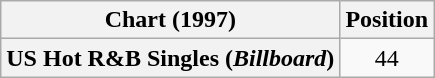<table class="wikitable plainrowheaders" style="text-align:center">
<tr>
<th>Chart (1997)</th>
<th>Position</th>
</tr>
<tr>
<th scope="row">US Hot R&B Singles (<em>Billboard</em>)</th>
<td>44</td>
</tr>
</table>
